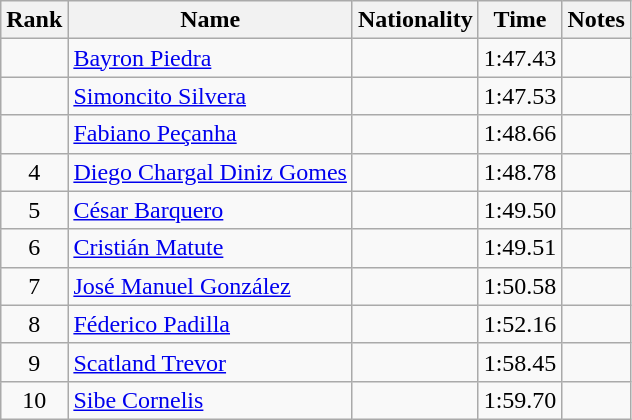<table class="wikitable sortable" style="text-align:center">
<tr>
<th>Rank</th>
<th>Name</th>
<th>Nationality</th>
<th>Time</th>
<th>Notes</th>
</tr>
<tr>
<td align=center></td>
<td align=left><a href='#'>Bayron Piedra</a></td>
<td align=left></td>
<td>1:47.43</td>
<td></td>
</tr>
<tr>
<td align=center></td>
<td align=left><a href='#'>Simoncito Silvera</a></td>
<td align=left></td>
<td>1:47.53</td>
<td></td>
</tr>
<tr>
<td align=center></td>
<td align=left><a href='#'>Fabiano Peçanha</a></td>
<td align=left></td>
<td>1:48.66</td>
<td></td>
</tr>
<tr>
<td align=center>4</td>
<td align=left><a href='#'>Diego Chargal Diniz Gomes</a></td>
<td align=left></td>
<td>1:48.78</td>
<td></td>
</tr>
<tr>
<td align=center>5</td>
<td align=left><a href='#'>César Barquero</a></td>
<td align=left></td>
<td>1:49.50</td>
<td></td>
</tr>
<tr>
<td align=center>6</td>
<td align=left><a href='#'>Cristián Matute</a></td>
<td align=left></td>
<td>1:49.51</td>
<td></td>
</tr>
<tr>
<td align=center>7</td>
<td align=left><a href='#'>José Manuel González</a></td>
<td align=left></td>
<td>1:50.58</td>
<td></td>
</tr>
<tr>
<td align=center>8</td>
<td align=left><a href='#'>Féderico Padilla</a></td>
<td align=left></td>
<td>1:52.16</td>
<td></td>
</tr>
<tr>
<td align=center>9</td>
<td align=left><a href='#'>Scatland Trevor</a></td>
<td align=left></td>
<td>1:58.45</td>
<td></td>
</tr>
<tr>
<td align=center>10</td>
<td align=left><a href='#'>Sibe Cornelis</a></td>
<td align=left></td>
<td>1:59.70</td>
<td></td>
</tr>
</table>
